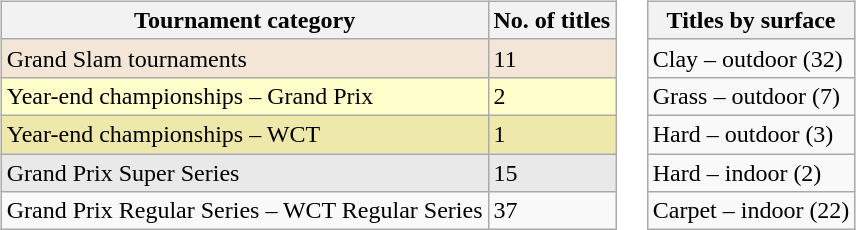<table>
<tr valign=top>
<td><br><table class=wikitable style=font-size:100%>
<tr>
<th>Tournament category</th>
<th>No. of titles</th>
</tr>
<tr style="background:#f3e6d7;">
<td>Grand Slam tournaments</td>
<td>11</td>
</tr>
<tr style="background:#ffffcc;">
<td>Year-end championships – Grand Prix</td>
<td>2</td>
</tr>
<tr bgcolor=#EEE8AA>
<td>Year-end championships – WCT</td>
<td>1</td>
</tr>
<tr style="background:#e9e9e9;">
<td>Grand Prix Super Series</td>
<td>15</td>
</tr>
<tr>
<td>Grand Prix Regular Series – WCT Regular Series</td>
<td>37</td>
</tr>
</table>
</td>
<td><br><table class=wikitable style=font-size:100%>
<tr>
<th>Titles by surface</th>
</tr>
<tr>
<td>Clay – outdoor (32)</td>
</tr>
<tr>
<td>Grass – outdoor (7)</td>
</tr>
<tr>
<td>Hard – outdoor (3)</td>
</tr>
<tr>
<td>Hard – indoor (2)</td>
</tr>
<tr>
<td>Carpet – indoor (22)</td>
</tr>
</table>
</td>
</tr>
</table>
